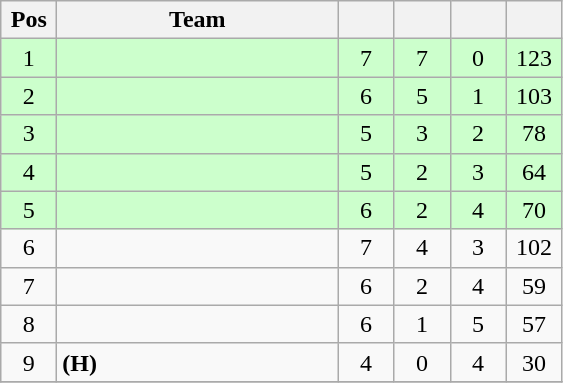<table class="wikitable" style="text-align:center">
<tr>
<th width=30>Pos</th>
<th width=180>Team</th>
<th width=30></th>
<th width=30></th>
<th width=30></th>
<th width=30></th>
</tr>
<tr bgcolor="#ccffcc">
<td>1</td>
<td align=left></td>
<td>7</td>
<td>7</td>
<td>0</td>
<td>123</td>
</tr>
<tr bgcolor=ccffcc>
<td>2</td>
<td align=left></td>
<td>6</td>
<td>5</td>
<td>1</td>
<td>103</td>
</tr>
<tr bgcolor=ccffcc>
<td>3</td>
<td align=left></td>
<td>5</td>
<td>3</td>
<td>2</td>
<td>78</td>
</tr>
<tr bgcolor=ccffcc>
<td>4</td>
<td align=left></td>
<td>5</td>
<td>2</td>
<td>3</td>
<td>64</td>
</tr>
<tr bgcolor=ccffcc>
<td>5</td>
<td align=left></td>
<td>6</td>
<td>2</td>
<td>4</td>
<td>70</td>
</tr>
<tr>
<td>6</td>
<td align=left></td>
<td>7</td>
<td>4</td>
<td>3</td>
<td>102</td>
</tr>
<tr>
<td>7</td>
<td align=left></td>
<td>6</td>
<td>2</td>
<td>4</td>
<td>59</td>
</tr>
<tr>
<td>8</td>
<td align=left></td>
<td>6</td>
<td>1</td>
<td>5</td>
<td>57</td>
</tr>
<tr>
<td>9</td>
<td align=left> <strong>(H)</strong></td>
<td>4</td>
<td>0</td>
<td>4</td>
<td>30</td>
</tr>
<tr>
</tr>
</table>
